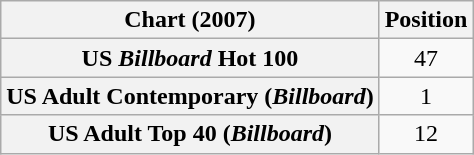<table class="wikitable plainrowheaders sortable" style="text-align:center">
<tr>
<th scope="col">Chart (2007)</th>
<th scope="col">Position</th>
</tr>
<tr>
<th scope="row">US <em>Billboard</em> Hot 100</th>
<td>47</td>
</tr>
<tr>
<th scope="row">US Adult Contemporary (<em>Billboard</em>)</th>
<td>1</td>
</tr>
<tr>
<th scope="row">US Adult Top 40 (<em>Billboard</em>)</th>
<td>12</td>
</tr>
</table>
